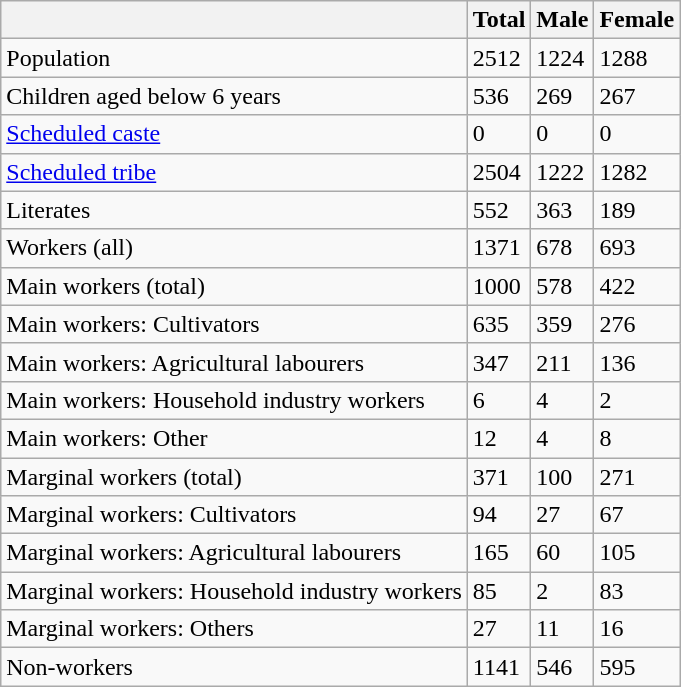<table class="wikitable sortable">
<tr>
<th></th>
<th>Total</th>
<th>Male</th>
<th>Female</th>
</tr>
<tr>
<td>Population</td>
<td>2512</td>
<td>1224</td>
<td>1288</td>
</tr>
<tr>
<td>Children aged below 6 years</td>
<td>536</td>
<td>269</td>
<td>267</td>
</tr>
<tr>
<td><a href='#'>Scheduled caste</a></td>
<td>0</td>
<td>0</td>
<td>0</td>
</tr>
<tr>
<td><a href='#'>Scheduled tribe</a></td>
<td>2504</td>
<td>1222</td>
<td>1282</td>
</tr>
<tr>
<td>Literates</td>
<td>552</td>
<td>363</td>
<td>189</td>
</tr>
<tr>
<td>Workers (all)</td>
<td>1371</td>
<td>678</td>
<td>693</td>
</tr>
<tr>
<td>Main workers (total)</td>
<td>1000</td>
<td>578</td>
<td>422</td>
</tr>
<tr>
<td>Main workers: Cultivators</td>
<td>635</td>
<td>359</td>
<td>276</td>
</tr>
<tr>
<td>Main workers: Agricultural labourers</td>
<td>347</td>
<td>211</td>
<td>136</td>
</tr>
<tr>
<td>Main workers: Household industry workers</td>
<td>6</td>
<td>4</td>
<td>2</td>
</tr>
<tr>
<td>Main workers: Other</td>
<td>12</td>
<td>4</td>
<td>8</td>
</tr>
<tr>
<td>Marginal workers (total)</td>
<td>371</td>
<td>100</td>
<td>271</td>
</tr>
<tr>
<td>Marginal workers: Cultivators</td>
<td>94</td>
<td>27</td>
<td>67</td>
</tr>
<tr>
<td>Marginal workers: Agricultural labourers</td>
<td>165</td>
<td>60</td>
<td>105</td>
</tr>
<tr>
<td>Marginal workers: Household industry workers</td>
<td>85</td>
<td>2</td>
<td>83</td>
</tr>
<tr>
<td>Marginal workers: Others</td>
<td>27</td>
<td>11</td>
<td>16</td>
</tr>
<tr>
<td>Non-workers</td>
<td>1141</td>
<td>546</td>
<td>595</td>
</tr>
</table>
